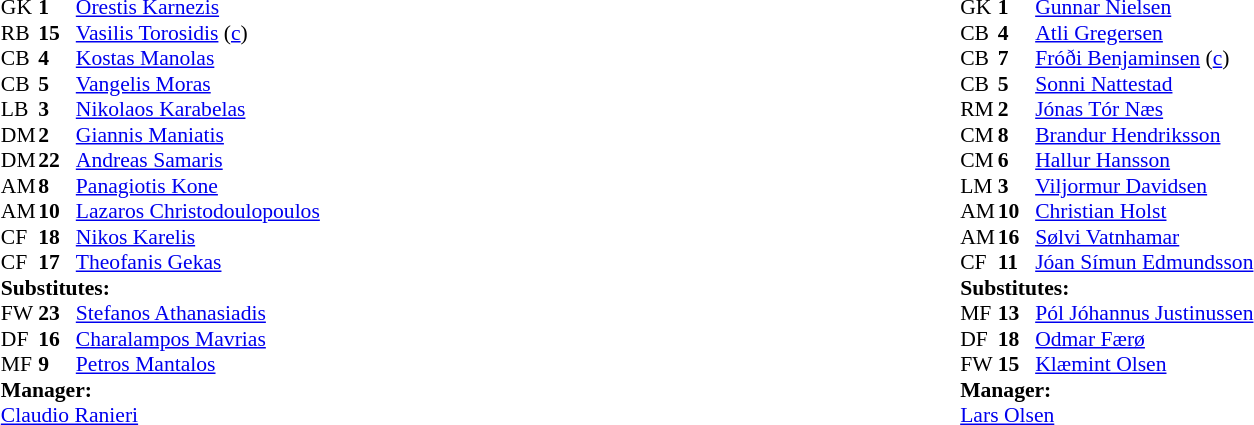<table width="100%">
<tr>
<td valign="top" width="40%"><br><table style="font-size:90%" cellspacing="0" cellpadding="0" align=center>
<tr>
<th width=25></th>
<th width=25></th>
</tr>
<tr>
<td>GK</td>
<td><strong>1</strong></td>
<td><a href='#'>Orestis Karnezis</a></td>
</tr>
<tr>
<td>RB</td>
<td><strong>15</strong></td>
<td><a href='#'>Vasilis Torosidis</a> (<a href='#'>c</a>)</td>
</tr>
<tr>
<td>CB</td>
<td><strong>4</strong></td>
<td><a href='#'>Kostas Manolas</a></td>
<td></td>
</tr>
<tr>
<td>CB</td>
<td><strong>5</strong></td>
<td><a href='#'>Vangelis Moras</a></td>
</tr>
<tr>
<td>LB</td>
<td><strong>3</strong></td>
<td><a href='#'>Nikolaos Karabelas</a></td>
<td></td>
<td></td>
</tr>
<tr>
<td>DM</td>
<td><strong>2</strong></td>
<td><a href='#'>Giannis Maniatis</a></td>
</tr>
<tr>
<td>DM</td>
<td><strong>22</strong></td>
<td><a href='#'>Andreas Samaris</a></td>
</tr>
<tr>
<td>AM</td>
<td><strong>8</strong></td>
<td><a href='#'>Panagiotis Kone</a></td>
</tr>
<tr>
<td>AM</td>
<td><strong>10</strong></td>
<td><a href='#'>Lazaros Christodoulopoulos</a></td>
</tr>
<tr>
<td>CF</td>
<td><strong>18</strong></td>
<td><a href='#'>Nikos Karelis</a></td>
<td></td>
<td></td>
</tr>
<tr>
<td>CF</td>
<td><strong>17</strong></td>
<td><a href='#'>Theofanis Gekas</a></td>
<td></td>
<td></td>
</tr>
<tr>
<td colspan=3><strong>Substitutes:</strong></td>
</tr>
<tr>
<td>FW</td>
<td><strong>23</strong></td>
<td><a href='#'>Stefanos Athanasiadis</a></td>
<td></td>
<td></td>
</tr>
<tr>
<td>DF</td>
<td><strong>16</strong></td>
<td><a href='#'>Charalampos Mavrias</a></td>
<td></td>
<td></td>
</tr>
<tr>
<td>MF</td>
<td><strong>9</strong></td>
<td><a href='#'>Petros Mantalos</a></td>
<td></td>
<td></td>
</tr>
<tr>
<td colspan=3><strong>Manager:</strong></td>
</tr>
<tr>
<td colspan=4> <a href='#'>Claudio Ranieri</a></td>
</tr>
</table>
</td>
<td valign="top" width="50%"><br><table style="font-size:90%; margin:auto" cellspacing="0" cellpadding="0">
<tr>
<th width=25></th>
<th width=25></th>
</tr>
<tr>
<td>GK</td>
<td><strong>1</strong></td>
<td><a href='#'>Gunnar Nielsen</a></td>
</tr>
<tr>
<td>CB</td>
<td><strong>4</strong></td>
<td><a href='#'>Atli Gregersen</a></td>
<td></td>
</tr>
<tr>
<td>CB</td>
<td><strong>7</strong></td>
<td><a href='#'>Fróði Benjaminsen</a> (<a href='#'>c</a>)</td>
</tr>
<tr>
<td>CB</td>
<td><strong>5</strong></td>
<td><a href='#'>Sonni Nattestad</a></td>
</tr>
<tr>
<td>RM</td>
<td><strong>2</strong></td>
<td><a href='#'>Jónas Tór Næs</a></td>
</tr>
<tr>
<td>CM</td>
<td><strong>8</strong></td>
<td><a href='#'>Brandur Hendriksson</a></td>
<td></td>
<td></td>
</tr>
<tr>
<td>CM</td>
<td><strong>6</strong></td>
<td><a href='#'>Hallur Hansson</a></td>
<td></td>
</tr>
<tr>
<td>LM</td>
<td><strong>3</strong></td>
<td><a href='#'>Viljormur Davidsen</a></td>
</tr>
<tr>
<td>AM</td>
<td><strong>10</strong></td>
<td><a href='#'>Christian Holst</a></td>
<td></td>
<td></td>
</tr>
<tr>
<td>AM</td>
<td><strong>16</strong></td>
<td><a href='#'>Sølvi Vatnhamar</a></td>
</tr>
<tr>
<td>CF</td>
<td><strong>11</strong></td>
<td><a href='#'>Jóan Símun Edmundsson</a></td>
<td></td>
<td></td>
</tr>
<tr>
<td colspan=3><strong>Substitutes:</strong></td>
</tr>
<tr>
<td>MF</td>
<td><strong>13</strong></td>
<td><a href='#'>Pól Jóhannus Justinussen</a></td>
<td></td>
<td></td>
</tr>
<tr>
<td>DF</td>
<td><strong>18</strong></td>
<td><a href='#'>Odmar Færø</a></td>
<td></td>
<td></td>
</tr>
<tr>
<td>FW</td>
<td><strong>15</strong></td>
<td><a href='#'>Klæmint Olsen</a></td>
<td></td>
<td></td>
</tr>
<tr>
<td colspan=3><strong>Manager:</strong></td>
</tr>
<tr>
<td colspan=4> <a href='#'>Lars Olsen</a></td>
</tr>
</table>
</td>
</tr>
</table>
